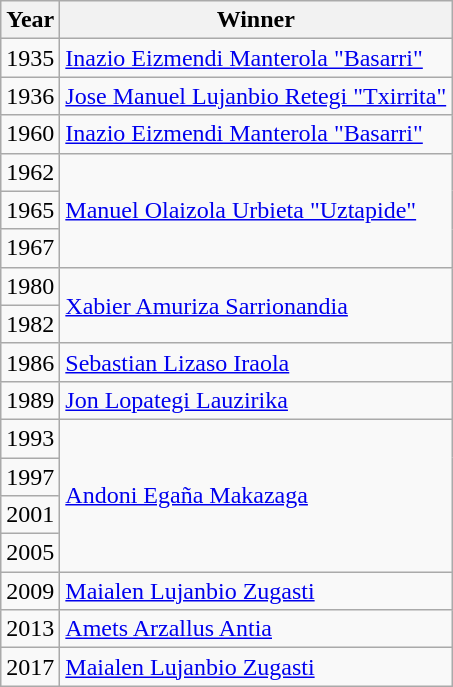<table class="wikitable sortable">
<tr>
<th>Year</th>
<th>Winner</th>
</tr>
<tr>
<td>1935</td>
<td><a href='#'>Inazio Eizmendi Manterola "Basarri"</a></td>
</tr>
<tr>
<td>1936</td>
<td><a href='#'>Jose Manuel Lujanbio Retegi "Txirrita"</a></td>
</tr>
<tr>
<td>1960</td>
<td><a href='#'>Inazio Eizmendi Manterola "Basarri"</a></td>
</tr>
<tr>
<td>1962</td>
<td rowspan="3"><a href='#'>Manuel Olaizola Urbieta "Uztapide"</a></td>
</tr>
<tr>
<td>1965</td>
</tr>
<tr>
<td>1967</td>
</tr>
<tr>
<td>1980</td>
<td rowspan="2"><a href='#'>Xabier Amuriza Sarrionandia</a></td>
</tr>
<tr>
<td>1982</td>
</tr>
<tr>
<td>1986</td>
<td><a href='#'>Sebastian Lizaso Iraola</a></td>
</tr>
<tr>
<td>1989</td>
<td><a href='#'>Jon Lopategi Lauzirika</a></td>
</tr>
<tr>
<td>1993</td>
<td rowspan="4"><a href='#'>Andoni Egaña Makazaga</a></td>
</tr>
<tr>
<td>1997</td>
</tr>
<tr>
<td>2001</td>
</tr>
<tr>
<td>2005</td>
</tr>
<tr>
<td>2009</td>
<td><a href='#'>Maialen Lujanbio Zugasti</a></td>
</tr>
<tr>
<td>2013</td>
<td><a href='#'>Amets Arzallus Antia</a></td>
</tr>
<tr>
<td>2017</td>
<td><a href='#'>Maialen Lujanbio Zugasti</a></td>
</tr>
</table>
